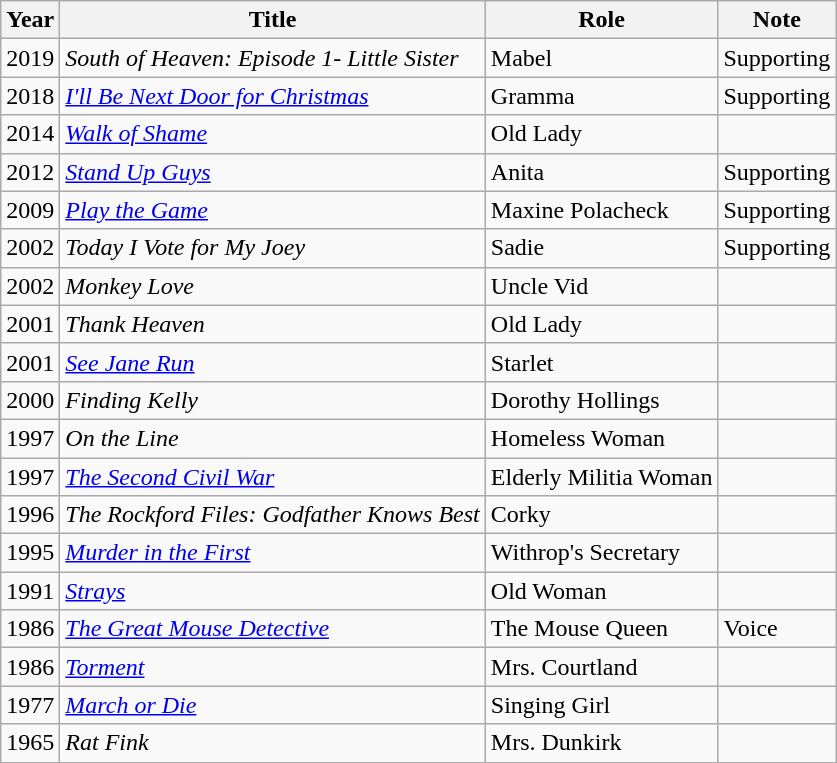<table class="wikitable">
<tr>
<th>Year</th>
<th>Title</th>
<th>Role</th>
<th>Note</th>
</tr>
<tr>
<td>2019</td>
<td><em>South of Heaven: Episode 1- Little Sister</em></td>
<td>Mabel</td>
<td>Supporting</td>
</tr>
<tr>
<td>2018</td>
<td><em><a href='#'>I'll Be Next Door for Christmas</a></em></td>
<td>Gramma</td>
<td>Supporting</td>
</tr>
<tr>
<td>2014</td>
<td><a href='#'><em>Walk of Shame</em></a></td>
<td>Old Lady</td>
<td></td>
</tr>
<tr>
<td>2012</td>
<td><em><a href='#'>Stand Up Guys</a></em></td>
<td>Anita</td>
<td>Supporting</td>
</tr>
<tr>
<td>2009</td>
<td><em><a href='#'>Play the Game</a></em></td>
<td>Maxine Polacheck</td>
<td>Supporting</td>
</tr>
<tr>
<td>2002</td>
<td><em>Today I Vote for My Joey</em></td>
<td>Sadie</td>
<td>Supporting</td>
</tr>
<tr>
<td>2002</td>
<td><em>Monkey Love</em></td>
<td>Uncle Vid</td>
<td></td>
</tr>
<tr>
<td>2001</td>
<td><em>Thank Heaven</em></td>
<td>Old Lady</td>
<td></td>
</tr>
<tr>
<td>2001</td>
<td><em><a href='#'>See Jane Run</a></em></td>
<td>Starlet</td>
<td></td>
</tr>
<tr>
<td>2000</td>
<td><em>Finding Kelly</em></td>
<td>Dorothy Hollings</td>
<td></td>
</tr>
<tr>
<td>1997</td>
<td><em>On the Line</em></td>
<td>Homeless Woman</td>
<td></td>
</tr>
<tr>
<td>1997</td>
<td><em><a href='#'>The Second Civil War</a></em></td>
<td>Elderly Militia Woman</td>
<td></td>
</tr>
<tr>
<td>1996</td>
<td><em>The Rockford Files: Godfather Knows Best</em></td>
<td>Corky</td>
<td></td>
</tr>
<tr>
<td>1995</td>
<td><em><a href='#'>Murder in the First</a></em></td>
<td>Withrop's Secretary</td>
<td></td>
</tr>
<tr>
<td>1991</td>
<td><a href='#'><em>Strays</em></a></td>
<td>Old Woman</td>
<td></td>
</tr>
<tr>
<td>1986</td>
<td><em><a href='#'>The Great Mouse Detective</a></em></td>
<td>The Mouse Queen</td>
<td>Voice</td>
</tr>
<tr>
<td>1986</td>
<td><em><a href='#'>Torment</a></em></td>
<td>Mrs. Courtland</td>
<td></td>
</tr>
<tr>
<td>1977</td>
<td><a href='#'><em>March or Die</em></a></td>
<td>Singing Girl</td>
<td></td>
</tr>
<tr>
<td>1965</td>
<td><em>Rat Fink</em></td>
<td>Mrs. Dunkirk</td>
<td></td>
</tr>
</table>
